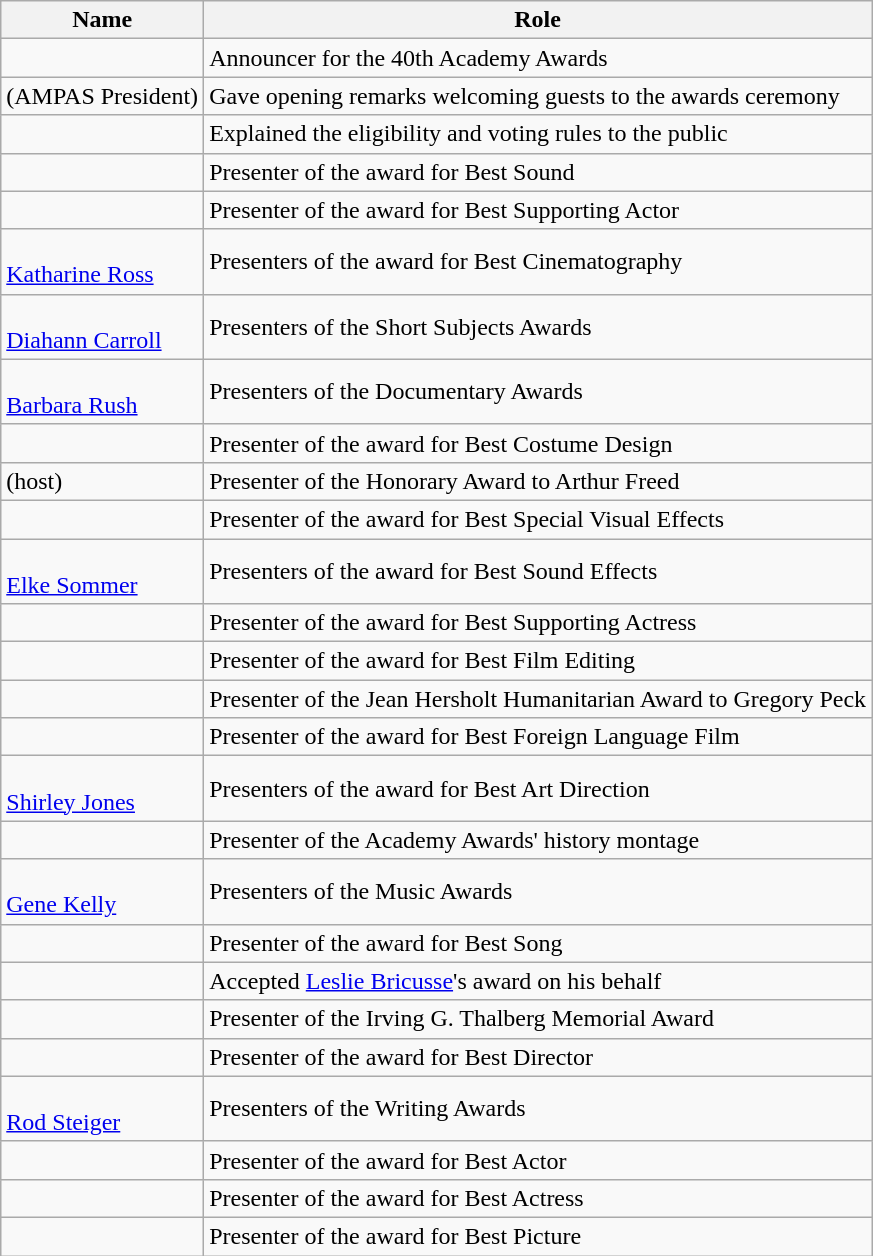<table class="wikitable sortable">
<tr>
<th>Name</th>
<th>Role</th>
</tr>
<tr>
<td></td>
<td>Announcer for the 40th Academy Awards</td>
</tr>
<tr>
<td> (AMPAS President)</td>
<td>Gave opening remarks welcoming guests to the awards ceremony</td>
</tr>
<tr>
<td></td>
<td>Explained the eligibility and voting rules to the public</td>
</tr>
<tr>
<td></td>
<td>Presenter of the award for Best Sound</td>
</tr>
<tr>
<td></td>
<td>Presenter of the award for Best Supporting Actor</td>
</tr>
<tr>
<td><br><a href='#'>Katharine Ross</a></td>
<td>Presenters of the award for Best Cinematography</td>
</tr>
<tr>
<td><br><a href='#'>Diahann Carroll</a></td>
<td>Presenters of the Short Subjects Awards</td>
</tr>
<tr>
<td><br><a href='#'>Barbara Rush</a></td>
<td>Presenters of the Documentary Awards</td>
</tr>
<tr>
<td></td>
<td>Presenter of the award for Best Costume Design</td>
</tr>
<tr>
<td> (host)</td>
<td>Presenter of the Honorary Award to Arthur Freed</td>
</tr>
<tr>
<td></td>
<td>Presenter of the award for Best Special Visual Effects</td>
</tr>
<tr>
<td><br><a href='#'>Elke Sommer</a></td>
<td>Presenters of the award for Best Sound Effects</td>
</tr>
<tr>
<td></td>
<td>Presenter of the award for Best Supporting Actress</td>
</tr>
<tr>
<td></td>
<td>Presenter of the award for Best Film Editing</td>
</tr>
<tr>
<td></td>
<td>Presenter of the Jean Hersholt Humanitarian Award to Gregory Peck</td>
</tr>
<tr>
<td></td>
<td>Presenter of the award for Best Foreign Language Film</td>
</tr>
<tr>
<td><br><a href='#'>Shirley Jones</a></td>
<td>Presenters of the award for Best Art Direction</td>
</tr>
<tr>
<td></td>
<td>Presenter of the Academy Awards' history montage</td>
</tr>
<tr>
<td><br><a href='#'>Gene Kelly</a></td>
<td>Presenters of the Music Awards</td>
</tr>
<tr>
<td></td>
<td>Presenter of the award for Best Song</td>
</tr>
<tr>
<td></td>
<td>Accepted <a href='#'>Leslie Bricusse</a>'s award on his behalf</td>
</tr>
<tr>
<td></td>
<td>Presenter of the Irving G. Thalberg Memorial Award</td>
</tr>
<tr>
<td></td>
<td>Presenter of the award for Best Director</td>
</tr>
<tr>
<td><br><a href='#'>Rod Steiger</a></td>
<td>Presenters of the Writing Awards</td>
</tr>
<tr>
<td></td>
<td>Presenter of the award for Best Actor</td>
</tr>
<tr>
<td></td>
<td>Presenter of the award for Best Actress</td>
</tr>
<tr>
<td></td>
<td>Presenter of the award for Best Picture</td>
</tr>
</table>
